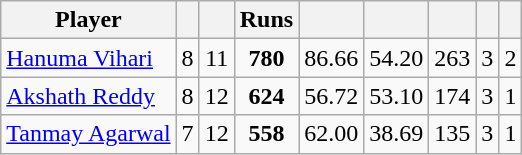<table class="wikitable sortable" style="text-align: center;">
<tr>
<th class="unsortable">Player</th>
<th></th>
<th></th>
<th>Runs</th>
<th></th>
<th></th>
<th></th>
<th></th>
<th></th>
</tr>
<tr>
<td style="text-align:left"><a href='#'>Hanuma Vihari</a></td>
<td style="text-align:left">8</td>
<td>11</td>
<td><strong>780</strong></td>
<td>86.66</td>
<td>54.20</td>
<td>263</td>
<td>3</td>
<td>2</td>
</tr>
<tr>
<td style="text-align:left"><a href='#'>Akshath Reddy</a></td>
<td style="text-align:left">8</td>
<td>12</td>
<td><strong>624</strong></td>
<td>56.72</td>
<td>53.10</td>
<td>174</td>
<td>3</td>
<td>1</td>
</tr>
<tr>
<td style="text-align:left"><a href='#'>Tanmay Agarwal</a></td>
<td style="text-align:left">7</td>
<td>12</td>
<td><strong>558</strong></td>
<td>62.00</td>
<td>38.69</td>
<td>135</td>
<td>3</td>
<td>1</td>
</tr>
</table>
